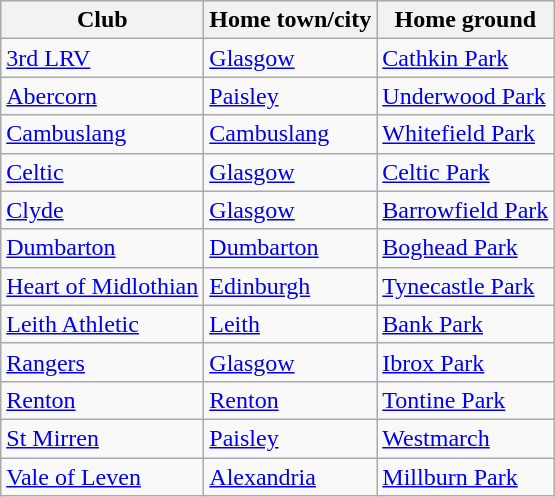<table class="wikitable sortable">
<tr>
<th>Club</th>
<th>Home town/city</th>
<th>Home ground</th>
</tr>
<tr>
<td><a href='#'>3rd LRV</a></td>
<td><a href='#'>Glasgow</a></td>
<td><a href='#'>Cathkin Park</a></td>
</tr>
<tr>
<td><a href='#'>Abercorn</a></td>
<td><a href='#'>Paisley</a></td>
<td><a href='#'>Underwood Park</a></td>
</tr>
<tr>
<td><a href='#'>Cambuslang</a></td>
<td><a href='#'>Cambuslang</a></td>
<td><a href='#'>Whitefield Park</a></td>
</tr>
<tr>
<td><a href='#'>Celtic</a></td>
<td><a href='#'>Glasgow</a></td>
<td><a href='#'>Celtic Park</a></td>
</tr>
<tr>
<td><a href='#'>Clyde</a></td>
<td><a href='#'>Glasgow</a></td>
<td><a href='#'>Barrowfield Park</a></td>
</tr>
<tr>
<td><a href='#'>Dumbarton</a></td>
<td><a href='#'>Dumbarton</a></td>
<td><a href='#'>Boghead Park</a></td>
</tr>
<tr>
<td><a href='#'>Heart of Midlothian</a></td>
<td><a href='#'>Edinburgh</a></td>
<td><a href='#'>Tynecastle Park</a></td>
</tr>
<tr>
<td><a href='#'>Leith Athletic</a></td>
<td><a href='#'>Leith</a></td>
<td><a href='#'>Bank Park</a></td>
</tr>
<tr>
<td><a href='#'>Rangers</a></td>
<td><a href='#'>Glasgow</a></td>
<td><a href='#'>Ibrox Park</a></td>
</tr>
<tr>
<td><a href='#'>Renton</a></td>
<td><a href='#'>Renton</a></td>
<td><a href='#'>Tontine Park</a></td>
</tr>
<tr>
<td><a href='#'>St Mirren</a></td>
<td><a href='#'>Paisley</a></td>
<td><a href='#'>Westmarch</a></td>
</tr>
<tr>
<td><a href='#'>Vale of Leven</a></td>
<td><a href='#'>Alexandria</a></td>
<td><a href='#'>Millburn Park</a></td>
</tr>
</table>
